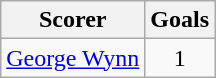<table class="wikitable">
<tr>
<th>Scorer</th>
<th>Goals</th>
</tr>
<tr>
<td> <a href='#'>George Wynn</a></td>
<td align=center>1</td>
</tr>
</table>
